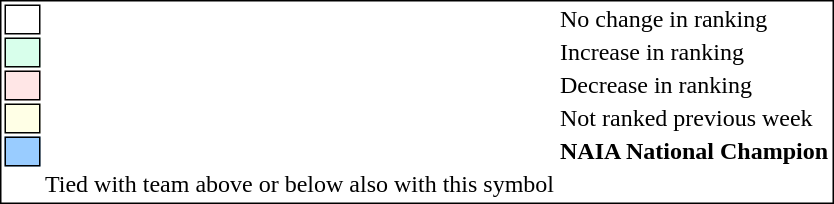<table style="border:1px solid black;"  align=center>
<tr>
<td style="background:#ffffff; width:20px; border:1px solid black;"></td>
<td> </td>
<td>No change in ranking</td>
</tr>
<tr>
<td style="background:#D8FFEB; width:20px; border:1px solid black;"></td>
<td> </td>
<td>Increase in ranking</td>
</tr>
<tr>
<td style="background:#FFE6E6; width:20px; border:1px solid black;"></td>
<td> </td>
<td>Decrease in ranking</td>
</tr>
<tr>
<td style="background:#FFFFE6; width:20px; border:1px solid black;"></td>
<td> </td>
<td>Not ranked previous week</td>
</tr>
<tr>
<td style="background:#9cf; width:20px; border:1px solid black;"></td>
<td> </td>
<td><strong>NAIA National Champion</strong></td>
</tr>
<tr>
<td></td>
<td>Tied with team above or below also with this symbol</td>
</tr>
</table>
